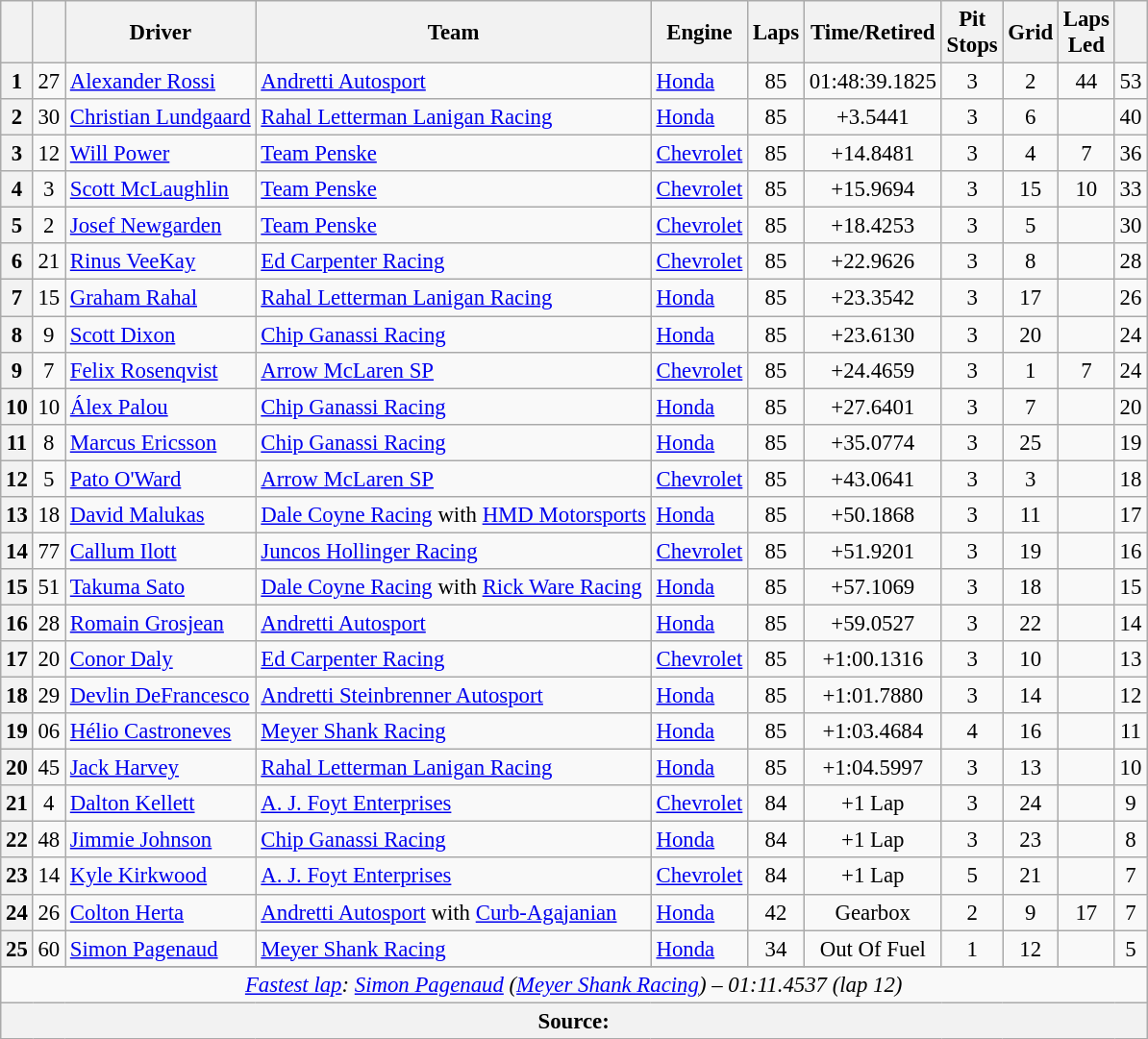<table class="wikitable sortable" style="font-size:95%;">
<tr>
<th scope="col"></th>
<th scope="col"></th>
<th scope="col">Driver</th>
<th scope="col">Team</th>
<th scope="col">Engine</th>
<th class="unsortable" scope="col">Laps</th>
<th class="unsortable" scope="col">Time/Retired</th>
<th scope="col">Pit<br>Stops</th>
<th scope="col">Grid</th>
<th scope="col">Laps<br>Led</th>
<th scope="col"></th>
</tr>
<tr>
<th>1</th>
<td align="center">27</td>
<td> <a href='#'>Alexander Rossi</a></td>
<td><a href='#'>Andretti Autosport</a></td>
<td><a href='#'>Honda</a></td>
<td align="center">85</td>
<td align="center">01:48:39.1825</td>
<td align="center">3</td>
<td align="center">2</td>
<td align="center">44</td>
<td align="center">53</td>
</tr>
<tr>
<th>2</th>
<td align="center">30</td>
<td> <a href='#'>Christian Lundgaard</a> <strong></strong></td>
<td><a href='#'>Rahal Letterman Lanigan Racing</a></td>
<td><a href='#'>Honda</a></td>
<td align="center">85</td>
<td align="center">+3.5441</td>
<td align="center">3</td>
<td align="center">6</td>
<td align="center"></td>
<td align="center">40</td>
</tr>
<tr>
<th>3</th>
<td align="center">12</td>
<td> <a href='#'>Will Power</a> <strong></strong></td>
<td><a href='#'>Team Penske</a></td>
<td><a href='#'>Chevrolet</a></td>
<td align="center">85</td>
<td align="center">+14.8481</td>
<td align="center">3</td>
<td align="center">4</td>
<td align="center">7</td>
<td align="center">36</td>
</tr>
<tr>
<th>4</th>
<td align="center">3</td>
<td> <a href='#'>Scott McLaughlin</a></td>
<td><a href='#'>Team Penske</a></td>
<td><a href='#'>Chevrolet</a></td>
<td align="center">85</td>
<td align="center">+15.9694</td>
<td align="center">3</td>
<td align="center">15</td>
<td align="center">10</td>
<td align="center">33</td>
</tr>
<tr>
<th>5</th>
<td align="center">2</td>
<td> <a href='#'>Josef Newgarden</a> <strong></strong></td>
<td><a href='#'>Team Penske</a></td>
<td><a href='#'>Chevrolet</a></td>
<td align="center">85</td>
<td align="center">+18.4253</td>
<td align="center">3</td>
<td align="center">5</td>
<td align="center"></td>
<td align="center">30</td>
</tr>
<tr>
<th>6</th>
<td align="center">21</td>
<td> <a href='#'>Rinus VeeKay</a> <strong></strong></td>
<td><a href='#'>Ed Carpenter Racing</a></td>
<td><a href='#'>Chevrolet</a></td>
<td align="center">85</td>
<td align="center">+22.9626</td>
<td align="center">3</td>
<td align="center">8</td>
<td align="center"></td>
<td align="center">28</td>
</tr>
<tr>
<th>7</th>
<td align="center">15</td>
<td> <a href='#'>Graham Rahal</a></td>
<td><a href='#'>Rahal Letterman Lanigan Racing</a></td>
<td><a href='#'>Honda</a></td>
<td align="center">85</td>
<td align="center">+23.3542</td>
<td align="center">3</td>
<td align="center">17</td>
<td align="center"></td>
<td align="center">26</td>
</tr>
<tr>
<th>8</th>
<td align="center">9</td>
<td> <a href='#'>Scott Dixon</a> <strong></strong></td>
<td><a href='#'>Chip Ganassi Racing</a></td>
<td><a href='#'>Honda</a></td>
<td align="center">85</td>
<td align="center">+23.6130</td>
<td align="center">3</td>
<td align="center">20</td>
<td align="center"></td>
<td align="center">24</td>
</tr>
<tr>
<th>9</th>
<td align="center">7</td>
<td> <a href='#'>Felix Rosenqvist</a></td>
<td><a href='#'>Arrow McLaren SP</a></td>
<td><a href='#'>Chevrolet</a></td>
<td align="center">85</td>
<td align="center">+24.4659</td>
<td align="center">3</td>
<td align="center">1</td>
<td align="center">7</td>
<td align="center">24</td>
</tr>
<tr>
<th>10</th>
<td align="center">10</td>
<td> <a href='#'>Álex Palou</a></td>
<td><a href='#'>Chip Ganassi Racing</a></td>
<td><a href='#'>Honda</a></td>
<td align="center">85</td>
<td align="center">+27.6401</td>
<td align="center">3</td>
<td align="center">7</td>
<td align="center"></td>
<td align="center">20</td>
</tr>
<tr>
<th>11</th>
<td align="center">8</td>
<td> <a href='#'>Marcus Ericsson</a></td>
<td><a href='#'>Chip Ganassi Racing</a></td>
<td><a href='#'>Honda</a></td>
<td align="center">85</td>
<td align="center">+35.0774</td>
<td align="center">3</td>
<td align="center">25</td>
<td align="center"></td>
<td align="center">19</td>
</tr>
<tr>
<th>12</th>
<td align="center">5</td>
<td> <a href='#'>Pato O'Ward</a></td>
<td><a href='#'>Arrow McLaren SP</a></td>
<td><a href='#'>Chevrolet</a></td>
<td align="center">85</td>
<td align="center">+43.0641</td>
<td align="center">3</td>
<td align="center">3</td>
<td align="center"></td>
<td align="center">18</td>
</tr>
<tr>
<th>13</th>
<td align="center">18</td>
<td> <a href='#'>David Malukas</a> <strong></strong></td>
<td><a href='#'>Dale Coyne Racing</a> with <a href='#'>HMD Motorsports</a></td>
<td><a href='#'>Honda</a></td>
<td align="center">85</td>
<td align="center">+50.1868</td>
<td align="center">3</td>
<td align="center">11</td>
<td align="center"></td>
<td align="center">17</td>
</tr>
<tr>
<th>14</th>
<td align="center">77</td>
<td> <a href='#'>Callum Ilott</a> <strong></strong></td>
<td><a href='#'>Juncos Hollinger Racing</a></td>
<td><a href='#'>Chevrolet</a></td>
<td align="center">85</td>
<td align="center">+51.9201</td>
<td align="center">3</td>
<td align="center">19</td>
<td align="center"></td>
<td align="center">16</td>
</tr>
<tr>
<th>15</th>
<td align="center">51</td>
<td> <a href='#'>Takuma Sato</a></td>
<td><a href='#'>Dale Coyne Racing</a> with <a href='#'>Rick Ware Racing</a></td>
<td><a href='#'>Honda</a></td>
<td align="center">85</td>
<td align="center">+57.1069</td>
<td align="center">3</td>
<td align="center">18</td>
<td align="center"></td>
<td align="center">15</td>
</tr>
<tr>
<th>16</th>
<td align="center">28</td>
<td> <a href='#'>Romain Grosjean</a></td>
<td><a href='#'>Andretti Autosport</a></td>
<td><a href='#'>Honda</a></td>
<td align="center">85</td>
<td align="center">+59.0527</td>
<td align="center">3</td>
<td align="center">22</td>
<td align="center"></td>
<td align="center">14</td>
</tr>
<tr>
<th>17</th>
<td align="center">20</td>
<td> <a href='#'>Conor Daly</a></td>
<td><a href='#'>Ed Carpenter Racing</a></td>
<td><a href='#'>Chevrolet</a></td>
<td align="center">85</td>
<td align="center">+1:00.1316</td>
<td align="center">3</td>
<td align="center">10</td>
<td align="center"></td>
<td align="center">13</td>
</tr>
<tr>
<th>18</th>
<td align="center">29</td>
<td> <a href='#'>Devlin DeFrancesco</a> <strong></strong></td>
<td><a href='#'>Andretti Steinbrenner Autosport</a></td>
<td><a href='#'>Honda</a></td>
<td align="center">85</td>
<td align="center">+1:01.7880</td>
<td align="center">3</td>
<td align="center">14</td>
<td align="center"></td>
<td align="center">12</td>
</tr>
<tr>
<th>19</th>
<td align="center">06</td>
<td> <a href='#'>Hélio Castroneves</a></td>
<td><a href='#'>Meyer Shank Racing</a></td>
<td><a href='#'>Honda</a></td>
<td align="center">85</td>
<td align="center">+1:03.4684</td>
<td align="center">4</td>
<td align="center">16</td>
<td align="center"></td>
<td align="center">11</td>
</tr>
<tr>
<th>20</th>
<td align="center">45</td>
<td> <a href='#'>Jack Harvey</a></td>
<td><a href='#'>Rahal Letterman Lanigan Racing</a></td>
<td><a href='#'>Honda</a></td>
<td align="center">85</td>
<td align="center">+1:04.5997</td>
<td align="center">3</td>
<td align="center">13</td>
<td align="center"></td>
<td align="center">10</td>
</tr>
<tr>
<th>21</th>
<td align="center">4</td>
<td> <a href='#'>Dalton Kellett</a></td>
<td><a href='#'>A. J. Foyt Enterprises</a></td>
<td><a href='#'>Chevrolet</a></td>
<td align="center">84</td>
<td align="center">+1 Lap</td>
<td align="center">3</td>
<td align="center">24</td>
<td align="center"></td>
<td align="center">9</td>
</tr>
<tr>
<th>22</th>
<td align="center">48</td>
<td> <a href='#'>Jimmie Johnson</a></td>
<td><a href='#'>Chip Ganassi Racing</a></td>
<td><a href='#'>Honda</a></td>
<td align="center">84</td>
<td align="center">+1 Lap</td>
<td align="center">3</td>
<td align="center">23</td>
<td align="center"></td>
<td align="center">8</td>
</tr>
<tr>
<th>23</th>
<td align="center">14</td>
<td> <a href='#'>Kyle Kirkwood</a> <strong></strong></td>
<td><a href='#'>A. J. Foyt Enterprises</a></td>
<td><a href='#'>Chevrolet</a></td>
<td align="center">84</td>
<td align="center">+1 Lap</td>
<td align="center">5</td>
<td align="center">21</td>
<td align="center"></td>
<td align="center">7</td>
</tr>
<tr>
<th>24</th>
<td align="center">26</td>
<td> <a href='#'>Colton Herta</a> <strong></strong></td>
<td><a href='#'>Andretti Autosport</a> with <a href='#'>Curb-Agajanian</a></td>
<td><a href='#'>Honda</a></td>
<td align="center">42</td>
<td align="center">Gearbox</td>
<td align="center">2</td>
<td align="center">9</td>
<td align="center">17</td>
<td align="center">7</td>
</tr>
<tr>
<th>25</th>
<td align="center">60</td>
<td> <a href='#'>Simon Pagenaud</a> <strong></strong></td>
<td><a href='#'>Meyer Shank Racing</a></td>
<td><a href='#'>Honda</a></td>
<td align="center">34</td>
<td align="center">Out Of Fuel</td>
<td align="center">1</td>
<td align="center">12</td>
<td align="center"></td>
<td align="center">5</td>
</tr>
<tr>
</tr>
<tr class="sortbottom">
<td colspan="11" style="text-align:center"><em><a href='#'>Fastest lap</a>:  <a href='#'>Simon Pagenaud</a> (<a href='#'>Meyer Shank Racing</a>) – 01:11.4537 (lap 12)</em></td>
</tr>
<tr class="sortbottom">
<th colspan="11">Source:</th>
</tr>
</table>
